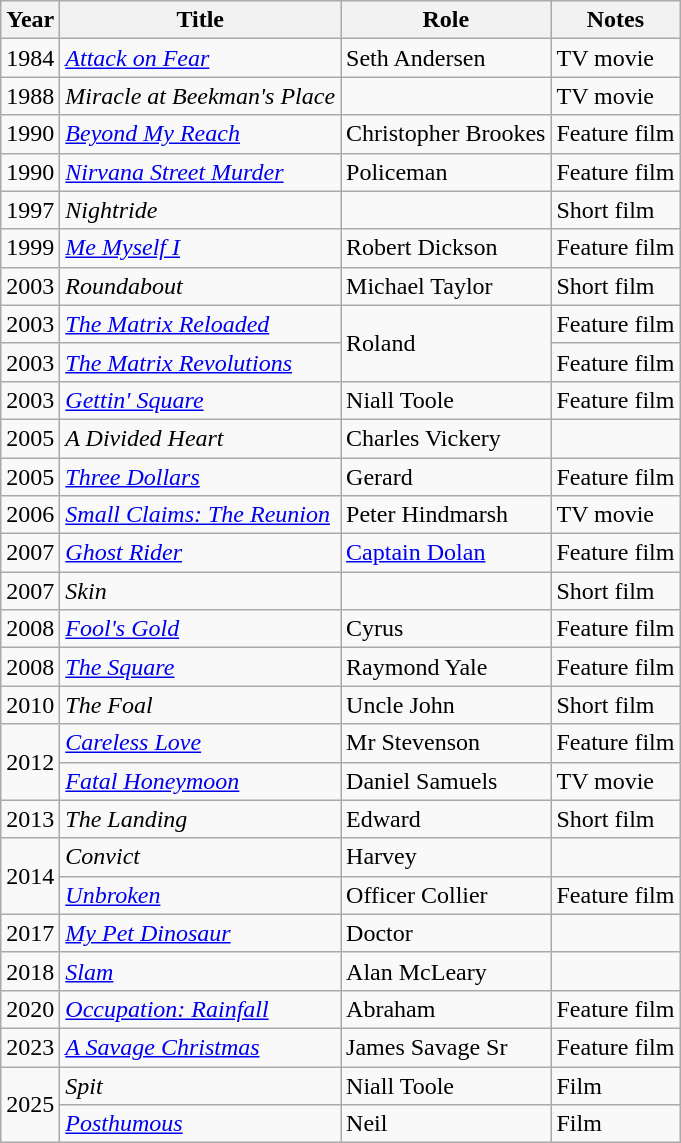<table class="wikitable sortable">
<tr>
<th>Year</th>
<th>Title</th>
<th>Role</th>
<th class="unsortable">Notes</th>
</tr>
<tr>
<td>1984</td>
<td><em><a href='#'>Attack on Fear</a></em></td>
<td>Seth Andersen</td>
<td>TV movie</td>
</tr>
<tr>
<td>1988</td>
<td><em>Miracle at Beekman's Place</em></td>
<td></td>
<td>TV movie</td>
</tr>
<tr>
<td>1990</td>
<td><em><a href='#'>Beyond My Reach</a></em></td>
<td>Christopher Brookes</td>
<td>Feature film</td>
</tr>
<tr>
<td>1990</td>
<td><em><a href='#'>Nirvana Street Murder</a></em></td>
<td>Policeman</td>
<td>Feature film</td>
</tr>
<tr>
<td>1997</td>
<td><em>Nightride</em></td>
<td></td>
<td>Short film</td>
</tr>
<tr>
<td>1999</td>
<td><em><a href='#'>Me Myself I</a></em></td>
<td>Robert Dickson</td>
<td>Feature film</td>
</tr>
<tr>
<td>2003</td>
<td><em>Roundabout</em></td>
<td>Michael Taylor</td>
<td>Short film</td>
</tr>
<tr>
<td>2003</td>
<td><em><a href='#'>The Matrix Reloaded</a></em></td>
<td rowspan="2">Roland</td>
<td>Feature film</td>
</tr>
<tr>
<td>2003</td>
<td><em><a href='#'>The Matrix Revolutions</a></em></td>
<td>Feature film</td>
</tr>
<tr>
<td>2003</td>
<td><em><a href='#'>Gettin' Square</a></em></td>
<td>Niall Toole</td>
<td>Feature film</td>
</tr>
<tr>
<td>2005</td>
<td><em>A Divided Heart</em></td>
<td>Charles Vickery</td>
<td></td>
</tr>
<tr>
<td>2005</td>
<td><em><a href='#'>Three Dollars</a></em></td>
<td>Gerard</td>
<td>Feature film</td>
</tr>
<tr>
<td>2006</td>
<td><em><a href='#'>Small Claims: The Reunion</a></em></td>
<td>Peter Hindmarsh</td>
<td>TV movie</td>
</tr>
<tr>
<td>2007</td>
<td><em><a href='#'>Ghost Rider</a></em></td>
<td><a href='#'>Captain Dolan</a></td>
<td>Feature film</td>
</tr>
<tr>
<td>2007</td>
<td><em>Skin</em></td>
<td></td>
<td>Short film</td>
</tr>
<tr>
<td>2008</td>
<td><em><a href='#'>Fool's Gold</a></em></td>
<td>Cyrus</td>
<td>Feature film</td>
</tr>
<tr>
<td>2008</td>
<td><em><a href='#'>The Square</a></em></td>
<td>Raymond Yale</td>
<td>Feature film</td>
</tr>
<tr>
<td>2010</td>
<td><em>The Foal</em></td>
<td>Uncle John</td>
<td>Short film</td>
</tr>
<tr>
<td rowspan="2">2012</td>
<td><em><a href='#'>Careless Love</a></em></td>
<td>Mr Stevenson</td>
<td>Feature film</td>
</tr>
<tr>
<td><em><a href='#'>Fatal Honeymoon</a></em></td>
<td>Daniel Samuels</td>
<td>TV movie</td>
</tr>
<tr>
<td>2013</td>
<td><em>The Landing</em></td>
<td>Edward</td>
<td>Short film</td>
</tr>
<tr>
<td rowspan="2">2014</td>
<td><em>Convict</em></td>
<td>Harvey</td>
<td></td>
</tr>
<tr>
<td><em><a href='#'>Unbroken</a></em></td>
<td>Officer Collier</td>
<td>Feature film</td>
</tr>
<tr>
<td>2017</td>
<td><em><a href='#'>My Pet Dinosaur</a></em></td>
<td>Doctor</td>
<td></td>
</tr>
<tr>
<td>2018</td>
<td><em><a href='#'>Slam</a></em></td>
<td>Alan McLeary</td>
<td></td>
</tr>
<tr>
<td>2020</td>
<td><em><a href='#'>Occupation: Rainfall</a></em></td>
<td>Abraham</td>
<td>Feature film</td>
</tr>
<tr>
<td>2023</td>
<td><em><a href='#'>A Savage Christmas</a></em></td>
<td>James Savage Sr</td>
<td>Feature film</td>
</tr>
<tr>
<td rowspan="2">2025</td>
<td><em>Spit</em></td>
<td>Niall Toole</td>
<td>Film</td>
</tr>
<tr>
<td><em><a href='#'>Posthumous</a></em></td>
<td>Neil</td>
<td>Film</td>
</tr>
</table>
